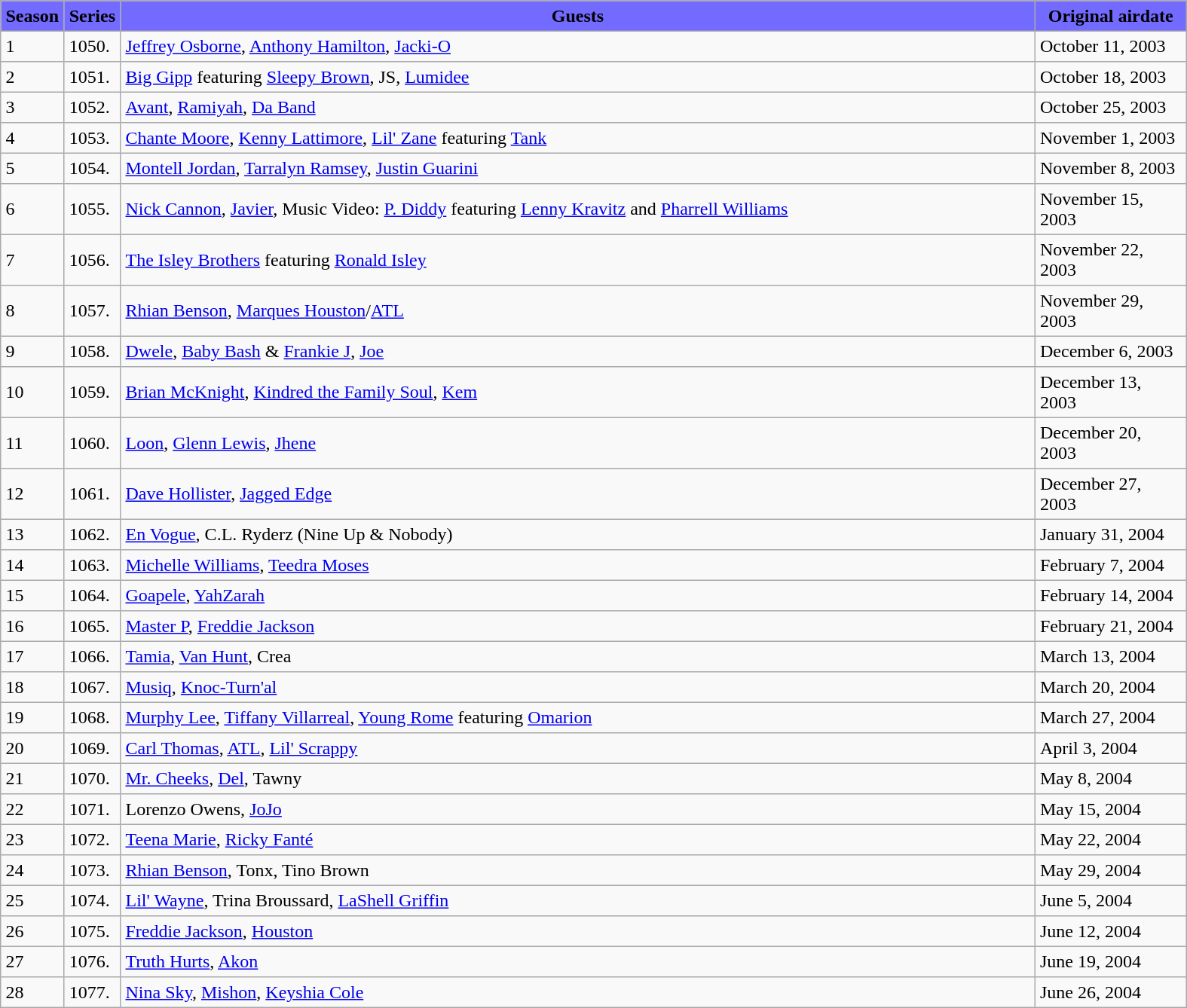<table class="toccolours" border="2" cellpadding="4" cellspacing="0" style="margin: 1em 1em 1em 0; background: #f9f9f9; border: 1px #aaa solid; border-collapse: collapse">
<tr style="vertical-align: top; text-align: center; background-color:#736AFF">
<th><strong>Season</strong></th>
<th><strong>Series</strong></th>
<th style="width:800px;"><strong>Guests</strong></th>
<th style="width:125px;"><strong>Original airdate</strong></th>
</tr>
<tr>
<td>1</td>
<td>1050.</td>
<td><a href='#'>Jeffrey Osborne</a>, <a href='#'>Anthony Hamilton</a>, <a href='#'>Jacki-O</a></td>
<td>October 11, 2003</td>
</tr>
<tr>
<td>2</td>
<td>1051.</td>
<td><a href='#'>Big Gipp</a> featuring <a href='#'>Sleepy Brown</a>, JS, <a href='#'>Lumidee</a></td>
<td>October 18, 2003</td>
</tr>
<tr>
<td>3</td>
<td>1052.</td>
<td><a href='#'>Avant</a>, <a href='#'>Ramiyah</a>, <a href='#'>Da Band</a></td>
<td>October 25, 2003</td>
</tr>
<tr>
<td>4</td>
<td>1053.</td>
<td><a href='#'>Chante Moore</a>, <a href='#'>Kenny Lattimore</a>, <a href='#'>Lil' Zane</a> featuring <a href='#'>Tank</a></td>
<td>November 1, 2003</td>
</tr>
<tr>
<td>5</td>
<td>1054.</td>
<td><a href='#'>Montell Jordan</a>, <a href='#'>Tarralyn Ramsey</a>, <a href='#'>Justin Guarini</a></td>
<td>November 8, 2003</td>
</tr>
<tr>
<td>6</td>
<td>1055.</td>
<td><a href='#'>Nick Cannon</a>, <a href='#'>Javier</a>, Music Video: <a href='#'>P. Diddy</a> featuring <a href='#'>Lenny Kravitz</a> and <a href='#'>Pharrell Williams</a></td>
<td>November 15, 2003</td>
</tr>
<tr>
<td>7</td>
<td>1056.</td>
<td><a href='#'>The Isley Brothers</a> featuring <a href='#'>Ronald Isley</a></td>
<td>November 22, 2003</td>
</tr>
<tr>
<td>8</td>
<td>1057.</td>
<td><a href='#'>Rhian Benson</a>, <a href='#'>Marques Houston</a>/<a href='#'>ATL</a></td>
<td>November 29, 2003</td>
</tr>
<tr>
<td>9</td>
<td>1058.</td>
<td><a href='#'>Dwele</a>, <a href='#'>Baby Bash</a> & <a href='#'>Frankie J</a>, <a href='#'>Joe</a></td>
<td>December 6, 2003</td>
</tr>
<tr>
<td>10</td>
<td>1059.</td>
<td><a href='#'>Brian McKnight</a>, <a href='#'>Kindred the Family Soul</a>, <a href='#'>Kem</a></td>
<td>December 13, 2003</td>
</tr>
<tr>
<td>11</td>
<td>1060.</td>
<td><a href='#'>Loon</a>, <a href='#'>Glenn Lewis</a>, <a href='#'>Jhene</a></td>
<td>December 20, 2003</td>
</tr>
<tr>
<td>12</td>
<td>1061.</td>
<td><a href='#'>Dave Hollister</a>, <a href='#'>Jagged Edge</a></td>
<td>December 27, 2003</td>
</tr>
<tr>
<td>13</td>
<td>1062.</td>
<td><a href='#'>En Vogue</a>, C.L. Ryderz (Nine Up & Nobody)</td>
<td>January 31, 2004</td>
</tr>
<tr>
<td>14</td>
<td>1063.</td>
<td><a href='#'>Michelle Williams</a>, <a href='#'>Teedra Moses</a></td>
<td>February 7, 2004</td>
</tr>
<tr>
<td>15</td>
<td>1064.</td>
<td><a href='#'>Goapele</a>, <a href='#'>YahZarah</a></td>
<td>February 14, 2004</td>
</tr>
<tr>
<td>16</td>
<td>1065.</td>
<td><a href='#'>Master P</a>, <a href='#'>Freddie Jackson</a></td>
<td>February 21, 2004</td>
</tr>
<tr>
<td>17</td>
<td>1066.</td>
<td><a href='#'>Tamia</a>, <a href='#'>Van Hunt</a>, Crea</td>
<td>March 13, 2004</td>
</tr>
<tr>
<td>18</td>
<td>1067.</td>
<td><a href='#'>Musiq</a>, <a href='#'>Knoc-Turn'al</a></td>
<td>March 20, 2004</td>
</tr>
<tr>
<td>19</td>
<td>1068.</td>
<td><a href='#'>Murphy Lee</a>, <a href='#'>Tiffany Villarreal</a>, <a href='#'>Young Rome</a> featuring <a href='#'>Omarion</a></td>
<td>March 27, 2004</td>
</tr>
<tr>
<td>20</td>
<td>1069.</td>
<td><a href='#'>Carl Thomas</a>, <a href='#'>ATL</a>, <a href='#'>Lil' Scrappy</a></td>
<td>April 3, 2004</td>
</tr>
<tr>
<td>21</td>
<td>1070.</td>
<td><a href='#'>Mr. Cheeks</a>, <a href='#'>Del</a>, Tawny</td>
<td>May 8, 2004</td>
</tr>
<tr>
<td>22</td>
<td>1071.</td>
<td>Lorenzo Owens, <a href='#'>JoJo</a></td>
<td>May 15, 2004</td>
</tr>
<tr>
<td>23</td>
<td>1072.</td>
<td><a href='#'>Teena Marie</a>, <a href='#'>Ricky Fanté</a></td>
<td>May 22, 2004</td>
</tr>
<tr>
<td>24</td>
<td>1073.</td>
<td><a href='#'>Rhian Benson</a>, Tonx, Tino Brown</td>
<td>May 29, 2004</td>
</tr>
<tr>
<td>25</td>
<td>1074.</td>
<td><a href='#'>Lil' Wayne</a>, Trina Broussard, <a href='#'>LaShell Griffin</a></td>
<td>June 5, 2004</td>
</tr>
<tr>
<td>26</td>
<td>1075.</td>
<td><a href='#'>Freddie Jackson</a>, <a href='#'>Houston</a></td>
<td>June 12, 2004</td>
</tr>
<tr>
<td>27</td>
<td>1076.</td>
<td><a href='#'>Truth Hurts</a>, <a href='#'>Akon</a></td>
<td>June 19, 2004</td>
</tr>
<tr>
<td>28</td>
<td>1077.</td>
<td><a href='#'>Nina Sky</a>, <a href='#'>Mishon</a>, <a href='#'>Keyshia Cole</a></td>
<td>June 26, 2004</td>
</tr>
</table>
